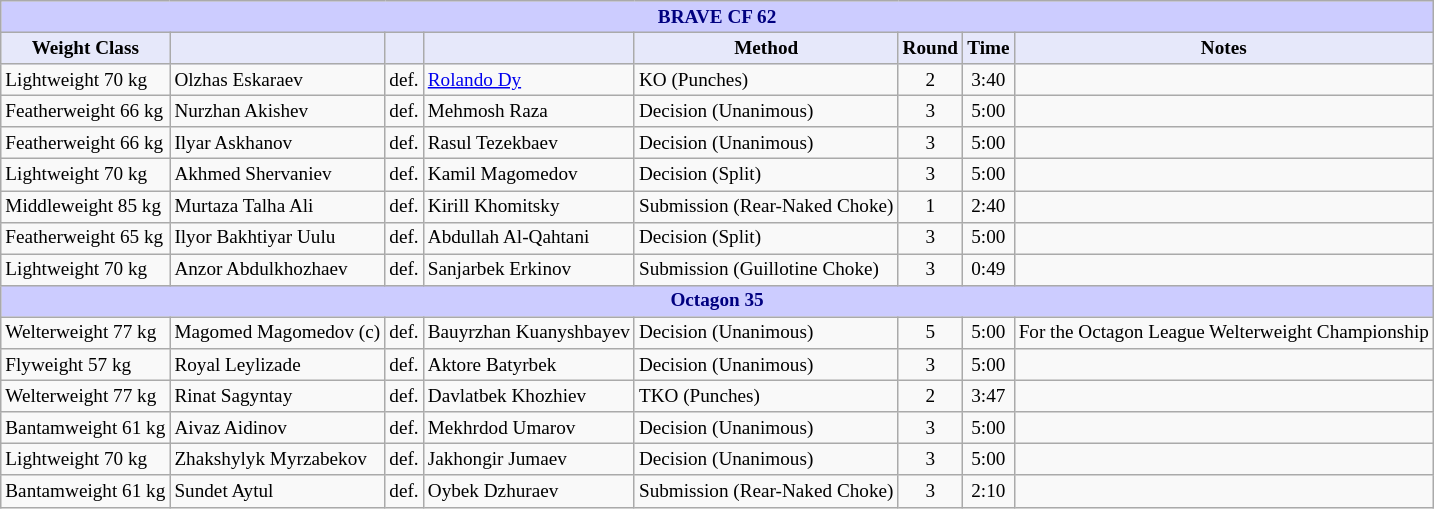<table class="wikitable" style="font-size: 80%;">
<tr>
<th colspan="8" style="background-color: #ccf; color: #000080; text-align: center;"><strong>BRAVE CF 62</strong></th>
</tr>
<tr>
<th colspan="1" style="background-color: #E6E8FA; color: #000000; text-align: center;">Weight Class</th>
<th colspan="1" style="background-color: #E6E8FA; color: #000000; text-align: center;"></th>
<th colspan="1" style="background-color: #E6E8FA; color: #000000; text-align: center;"></th>
<th colspan="1" style="background-color: #E6E8FA; color: #000000; text-align: center;"></th>
<th colspan="1" style="background-color: #E6E8FA; color: #000000; text-align: center;">Method</th>
<th colspan="1" style="background-color: #E6E8FA; color: #000000; text-align: center;">Round</th>
<th colspan="1" style="background-color: #E6E8FA; color: #000000; text-align: center;">Time</th>
<th colspan="1" style="background-color: #E6E8FA; color: #000000; text-align: center;">Notes</th>
</tr>
<tr>
<td>Lightweight 70 kg</td>
<td> Olzhas Eskaraev</td>
<td>def.</td>
<td> <a href='#'>Rolando Dy</a></td>
<td>KO (Punches)</td>
<td align=center>2</td>
<td align=center>3:40</td>
<td></td>
</tr>
<tr>
<td>Featherweight 66 kg</td>
<td> Nurzhan Akishev</td>
<td>def.</td>
<td> Mehmosh Raza</td>
<td>Decision (Unanimous)</td>
<td align=center>3</td>
<td align=center>5:00</td>
<td></td>
</tr>
<tr>
<td>Featherweight 66 kg</td>
<td> Ilyar Askhanov</td>
<td>def.</td>
<td> Rasul Tezekbaev</td>
<td>Decision (Unanimous)</td>
<td align=center>3</td>
<td align=center>5:00</td>
<td></td>
</tr>
<tr>
<td>Lightweight 70 kg</td>
<td> Akhmed Shervaniev</td>
<td>def.</td>
<td> Kamil Magomedov</td>
<td>Decision (Split)</td>
<td align=center>3</td>
<td align=center>5:00</td>
<td></td>
</tr>
<tr>
<td>Middleweight 85 kg</td>
<td> Murtaza Talha Ali</td>
<td>def.</td>
<td> Kirill Khomitsky</td>
<td>Submission (Rear-Naked Choke)</td>
<td align=center>1</td>
<td align=center>2:40</td>
<td></td>
</tr>
<tr>
<td>Featherweight 65 kg</td>
<td> Ilyor Bakhtiyar Uulu</td>
<td>def.</td>
<td> Abdullah Al-Qahtani</td>
<td>Decision (Split)</td>
<td align=center>3</td>
<td align=center>5:00</td>
<td></td>
</tr>
<tr>
<td>Lightweight 70 kg</td>
<td> Anzor Abdulkhozhaev</td>
<td>def.</td>
<td> Sanjarbek Erkinov</td>
<td>Submission (Guillotine Choke)</td>
<td align=center>3</td>
<td align=center>0:49</td>
<td></td>
</tr>
<tr>
<th colspan="8" style="background-color: #ccf; color: #000080; text-align: center;"><strong>Octagon 35</strong></th>
</tr>
<tr>
<td>Welterweight 77 kg</td>
<td> Magomed Magomedov (c)</td>
<td>def.</td>
<td> Bauyrzhan Kuanyshbayev</td>
<td>Decision (Unanimous)</td>
<td align=center>5</td>
<td align=center>5:00</td>
<td>For the Octagon League Welterweight Championship</td>
</tr>
<tr>
<td>Flyweight 57 kg</td>
<td> Royal Leylizade</td>
<td>def.</td>
<td> Aktore Batyrbek</td>
<td>Decision (Unanimous)</td>
<td align=center>3</td>
<td align=center>5:00</td>
<td></td>
</tr>
<tr>
<td>Welterweight 77 kg</td>
<td> Rinat Sagyntay</td>
<td>def.</td>
<td> Davlatbek Khozhiev</td>
<td>TKO (Punches)</td>
<td align=center>2</td>
<td align=center>3:47</td>
<td></td>
</tr>
<tr>
<td>Bantamweight 61 kg</td>
<td> Aivaz Aidinov</td>
<td>def.</td>
<td> Mekhrdod Umarov</td>
<td>Decision (Unanimous)</td>
<td align=center>3</td>
<td align=center>5:00</td>
<td></td>
</tr>
<tr>
<td>Lightweight 70 kg</td>
<td> Zhakshylyk Myrzabekov</td>
<td>def.</td>
<td> Jakhongir Jumaev</td>
<td>Decision (Unanimous)</td>
<td align=center>3</td>
<td align=center>5:00</td>
<td></td>
</tr>
<tr>
<td>Bantamweight 61 kg</td>
<td> Sundet Aytul</td>
<td>def.</td>
<td> Oybek Dzhuraev</td>
<td>Submission (Rear-Naked Choke)</td>
<td align=center>3</td>
<td align=center>2:10</td>
<td></td>
</tr>
</table>
